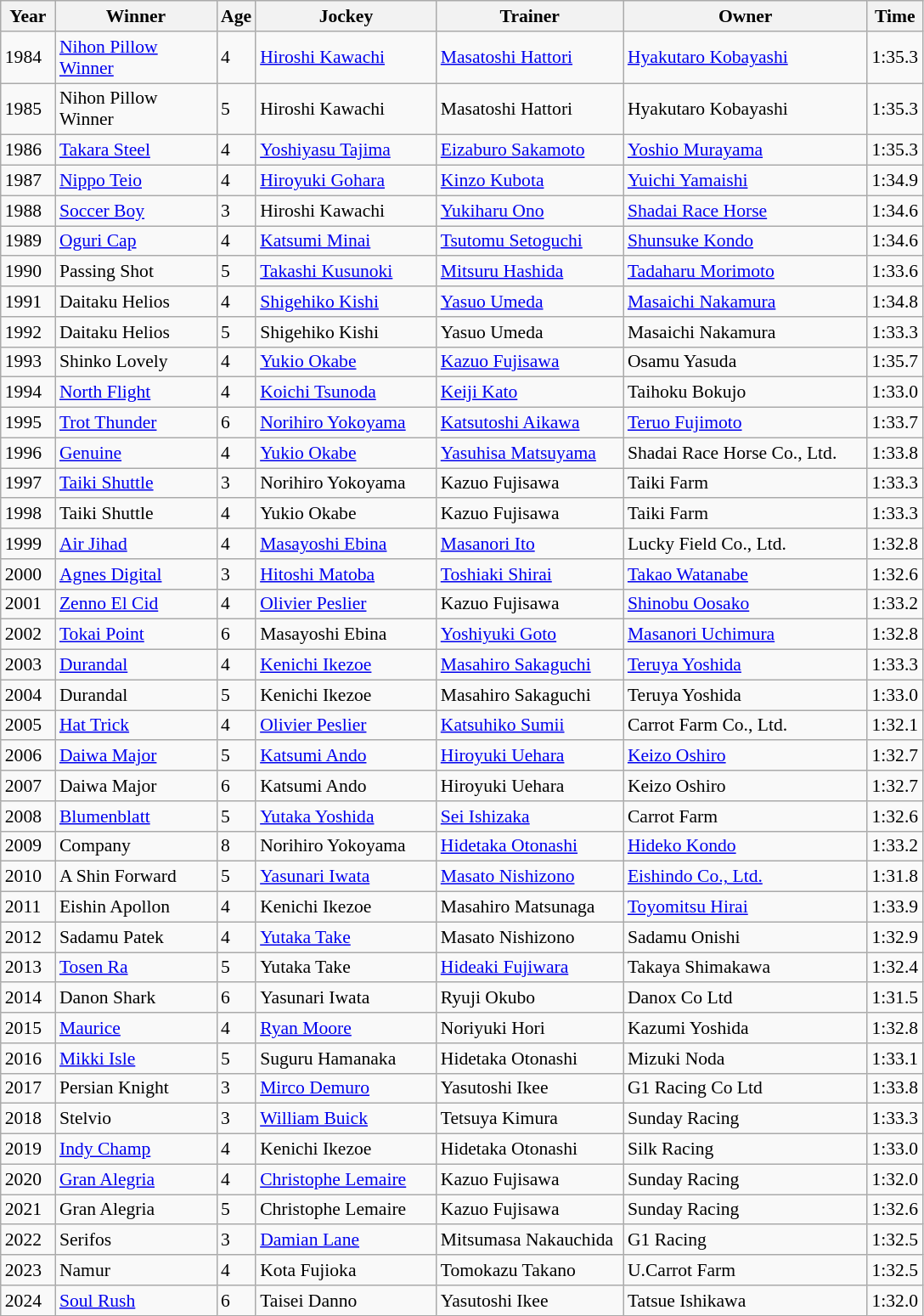<table class="wikitable sortable" style="font-size:90%">
<tr>
<th width="36px">Year<br></th>
<th width="120px">Winner<br></th>
<th>Age<br></th>
<th width="135px">Jockey<br></th>
<th width="140px">Trainer<br></th>
<th width="185px">Owner<br></th>
<th>Time<br></th>
</tr>
<tr>
<td>1984</td>
<td><a href='#'>Nihon Pillow Winner</a></td>
<td>4</td>
<td><a href='#'>Hiroshi Kawachi</a></td>
<td><a href='#'>Masatoshi Hattori</a></td>
<td><a href='#'>Hyakutaro Kobayashi</a></td>
<td>1:35.3</td>
</tr>
<tr>
<td>1985</td>
<td>Nihon Pillow Winner</td>
<td>5</td>
<td>Hiroshi Kawachi</td>
<td>Masatoshi Hattori</td>
<td>Hyakutaro Kobayashi</td>
<td>1:35.3</td>
</tr>
<tr>
<td>1986</td>
<td><a href='#'>Takara Steel</a></td>
<td>4</td>
<td><a href='#'>Yoshiyasu Tajima</a></td>
<td><a href='#'>Eizaburo Sakamoto</a></td>
<td><a href='#'>Yoshio Murayama</a></td>
<td>1:35.3</td>
</tr>
<tr>
<td>1987</td>
<td><a href='#'>Nippo Teio</a></td>
<td>4</td>
<td><a href='#'>Hiroyuki Gohara</a></td>
<td><a href='#'>Kinzo Kubota</a></td>
<td><a href='#'>Yuichi Yamaishi</a></td>
<td>1:34.9</td>
</tr>
<tr>
<td>1988</td>
<td><a href='#'>Soccer Boy</a></td>
<td>3</td>
<td>Hiroshi Kawachi</td>
<td><a href='#'>Yukiharu Ono</a></td>
<td><a href='#'>Shadai Race Horse</a></td>
<td>1:34.6</td>
</tr>
<tr>
<td>1989</td>
<td><a href='#'>Oguri Cap</a></td>
<td>4</td>
<td><a href='#'>Katsumi Minai</a></td>
<td><a href='#'>Tsutomu Setoguchi</a></td>
<td><a href='#'>Shunsuke Kondo</a></td>
<td>1:34.6</td>
</tr>
<tr>
<td>1990</td>
<td>Passing Shot</td>
<td>5</td>
<td><a href='#'>Takashi Kusunoki</a></td>
<td><a href='#'>Mitsuru Hashida</a></td>
<td><a href='#'>Tadaharu Morimoto</a></td>
<td>1:33.6</td>
</tr>
<tr>
<td>1991</td>
<td>Daitaku Helios</td>
<td>4</td>
<td><a href='#'>Shigehiko Kishi</a></td>
<td><a href='#'>Yasuo Umeda</a></td>
<td><a href='#'>Masaichi Nakamura</a></td>
<td>1:34.8</td>
</tr>
<tr>
<td>1992</td>
<td>Daitaku Helios</td>
<td>5</td>
<td>Shigehiko Kishi</td>
<td>Yasuo Umeda</td>
<td>Masaichi Nakamura</td>
<td>1:33.3</td>
</tr>
<tr>
<td>1993</td>
<td>Shinko Lovely</td>
<td>4</td>
<td><a href='#'>Yukio Okabe</a></td>
<td><a href='#'>Kazuo Fujisawa</a></td>
<td>Osamu Yasuda</td>
<td>1:35.7</td>
</tr>
<tr>
<td>1994</td>
<td><a href='#'>North Flight</a></td>
<td>4</td>
<td><a href='#'>Koichi Tsunoda</a></td>
<td><a href='#'>Keiji Kato</a></td>
<td>Taihoku Bokujo</td>
<td>1:33.0</td>
</tr>
<tr>
<td>1995</td>
<td><a href='#'>Trot Thunder</a></td>
<td>6</td>
<td><a href='#'>Norihiro Yokoyama</a></td>
<td><a href='#'>Katsutoshi Aikawa</a></td>
<td><a href='#'>Teruo Fujimoto</a></td>
<td>1:33.7</td>
</tr>
<tr>
<td>1996</td>
<td><a href='#'>Genuine</a></td>
<td>4</td>
<td><a href='#'>Yukio Okabe</a></td>
<td><a href='#'>Yasuhisa Matsuyama</a></td>
<td>Shadai Race Horse Co., Ltd.</td>
<td>1:33.8</td>
</tr>
<tr>
<td>1997</td>
<td><a href='#'>Taiki Shuttle</a></td>
<td>3</td>
<td>Norihiro Yokoyama</td>
<td>Kazuo Fujisawa</td>
<td>Taiki Farm</td>
<td>1:33.3</td>
</tr>
<tr>
<td>1998</td>
<td>Taiki Shuttle</td>
<td>4</td>
<td>Yukio Okabe</td>
<td>Kazuo Fujisawa</td>
<td>Taiki Farm</td>
<td>1:33.3</td>
</tr>
<tr>
<td>1999</td>
<td><a href='#'>Air Jihad</a></td>
<td>4</td>
<td><a href='#'>Masayoshi Ebina</a></td>
<td><a href='#'>Masanori Ito</a></td>
<td>Lucky Field Co., Ltd.</td>
<td>1:32.8</td>
</tr>
<tr>
<td>2000</td>
<td><a href='#'>Agnes Digital</a></td>
<td>3</td>
<td><a href='#'>Hitoshi Matoba</a></td>
<td><a href='#'>Toshiaki Shirai</a></td>
<td><a href='#'>Takao Watanabe</a></td>
<td>1:32.6</td>
</tr>
<tr>
<td>2001</td>
<td><a href='#'>Zenno El Cid</a></td>
<td>4</td>
<td><a href='#'>Olivier Peslier</a></td>
<td>Kazuo Fujisawa</td>
<td><a href='#'>Shinobu Oosako</a></td>
<td>1:33.2</td>
</tr>
<tr>
<td>2002</td>
<td><a href='#'>Tokai Point</a></td>
<td>6</td>
<td>Masayoshi Ebina</td>
<td><a href='#'>Yoshiyuki Goto</a></td>
<td><a href='#'>Masanori Uchimura</a></td>
<td>1:32.8</td>
</tr>
<tr>
<td>2003</td>
<td><a href='#'>Durandal</a></td>
<td>4</td>
<td><a href='#'>Kenichi Ikezoe</a></td>
<td><a href='#'>Masahiro Sakaguchi</a></td>
<td><a href='#'>Teruya Yoshida</a></td>
<td>1:33.3</td>
</tr>
<tr>
<td>2004</td>
<td>Durandal</td>
<td>5</td>
<td>Kenichi Ikezoe</td>
<td>Masahiro Sakaguchi</td>
<td>Teruya Yoshida</td>
<td>1:33.0</td>
</tr>
<tr>
<td>2005</td>
<td><a href='#'>Hat Trick</a></td>
<td>4</td>
<td><a href='#'>Olivier Peslier</a></td>
<td><a href='#'>Katsuhiko Sumii</a></td>
<td>Carrot Farm Co., Ltd.</td>
<td>1:32.1</td>
</tr>
<tr>
<td>2006</td>
<td><a href='#'>Daiwa Major</a></td>
<td>5</td>
<td><a href='#'>Katsumi Ando</a></td>
<td><a href='#'>Hiroyuki Uehara</a></td>
<td><a href='#'>Keizo Oshiro</a></td>
<td>1:32.7</td>
</tr>
<tr>
<td>2007</td>
<td>Daiwa Major</td>
<td>6</td>
<td>Katsumi Ando</td>
<td>Hiroyuki Uehara</td>
<td>Keizo Oshiro</td>
<td>1:32.7</td>
</tr>
<tr>
<td>2008</td>
<td><a href='#'>Blumenblatt</a></td>
<td>5</td>
<td><a href='#'>Yutaka Yoshida</a></td>
<td><a href='#'>Sei Ishizaka</a></td>
<td>Carrot Farm</td>
<td>1:32.6</td>
</tr>
<tr>
<td>2009</td>
<td>Company</td>
<td>8</td>
<td>Norihiro Yokoyama</td>
<td><a href='#'>Hidetaka Otonashi</a></td>
<td><a href='#'>Hideko Kondo</a></td>
<td>1:33.2</td>
</tr>
<tr>
<td>2010</td>
<td>A Shin Forward</td>
<td>5</td>
<td><a href='#'>Yasunari Iwata</a></td>
<td><a href='#'>Masato Nishizono</a></td>
<td><a href='#'>Eishindo Co., Ltd.</a></td>
<td>1:31.8</td>
</tr>
<tr>
<td>2011</td>
<td>Eishin Apollon</td>
<td>4</td>
<td>Kenichi Ikezoe</td>
<td>Masahiro Matsunaga</td>
<td><a href='#'>Toyomitsu Hirai</a></td>
<td>1:33.9</td>
</tr>
<tr>
<td>2012</td>
<td>Sadamu Patek</td>
<td>4</td>
<td><a href='#'>Yutaka Take</a></td>
<td>Masato Nishizono</td>
<td>Sadamu Onishi</td>
<td>1:32.9</td>
</tr>
<tr>
<td>2013</td>
<td><a href='#'>Tosen Ra</a></td>
<td>5</td>
<td>Yutaka Take</td>
<td><a href='#'>Hideaki Fujiwara</a></td>
<td>Takaya Shimakawa</td>
<td>1:32.4</td>
</tr>
<tr>
<td>2014</td>
<td>Danon Shark</td>
<td>6</td>
<td>Yasunari Iwata</td>
<td>Ryuji Okubo</td>
<td>Danox Co Ltd</td>
<td>1:31.5</td>
</tr>
<tr>
<td>2015</td>
<td><a href='#'>Maurice</a></td>
<td>4</td>
<td><a href='#'>Ryan Moore</a></td>
<td>Noriyuki Hori</td>
<td>Kazumi Yoshida</td>
<td>1:32.8</td>
</tr>
<tr>
<td>2016</td>
<td><a href='#'>Mikki Isle</a></td>
<td>5</td>
<td>Suguru Hamanaka</td>
<td>Hidetaka Otonashi</td>
<td>Mizuki Noda</td>
<td>1:33.1</td>
</tr>
<tr>
<td>2017</td>
<td>Persian Knight</td>
<td>3</td>
<td><a href='#'>Mirco Demuro</a></td>
<td>Yasutoshi Ikee</td>
<td>G1 Racing Co Ltd</td>
<td>1:33.8</td>
</tr>
<tr>
<td>2018</td>
<td>Stelvio</td>
<td>3</td>
<td><a href='#'>William Buick</a></td>
<td>Tetsuya Kimura</td>
<td>Sunday Racing</td>
<td>1:33.3</td>
</tr>
<tr>
<td>2019</td>
<td><a href='#'>Indy Champ</a></td>
<td>4</td>
<td>Kenichi Ikezoe</td>
<td>Hidetaka Otonashi</td>
<td>Silk Racing</td>
<td>1:33.0</td>
</tr>
<tr>
<td>2020</td>
<td><a href='#'>Gran Alegria</a></td>
<td>4</td>
<td><a href='#'>Christophe Lemaire</a></td>
<td>Kazuo Fujisawa</td>
<td>Sunday Racing</td>
<td>1:32.0</td>
</tr>
<tr>
<td>2021</td>
<td>Gran Alegria</td>
<td>5</td>
<td>Christophe Lemaire</td>
<td>Kazuo Fujisawa</td>
<td>Sunday Racing</td>
<td>1:32.6</td>
</tr>
<tr>
<td>2022</td>
<td>Serifos</td>
<td>3</td>
<td><a href='#'>Damian Lane</a></td>
<td>Mitsumasa Nakauchida</td>
<td>G1 Racing</td>
<td>1:32.5</td>
</tr>
<tr>
<td>2023</td>
<td>Namur</td>
<td>4</td>
<td>Kota Fujioka</td>
<td>Tomokazu Takano</td>
<td>U.Carrot Farm</td>
<td>1:32.5</td>
</tr>
<tr>
<td>2024</td>
<td><a href='#'>Soul Rush</a></td>
<td>6</td>
<td>Taisei Danno</td>
<td>Yasutoshi Ikee</td>
<td>Tatsue Ishikawa</td>
<td>1:32.0</td>
</tr>
</table>
